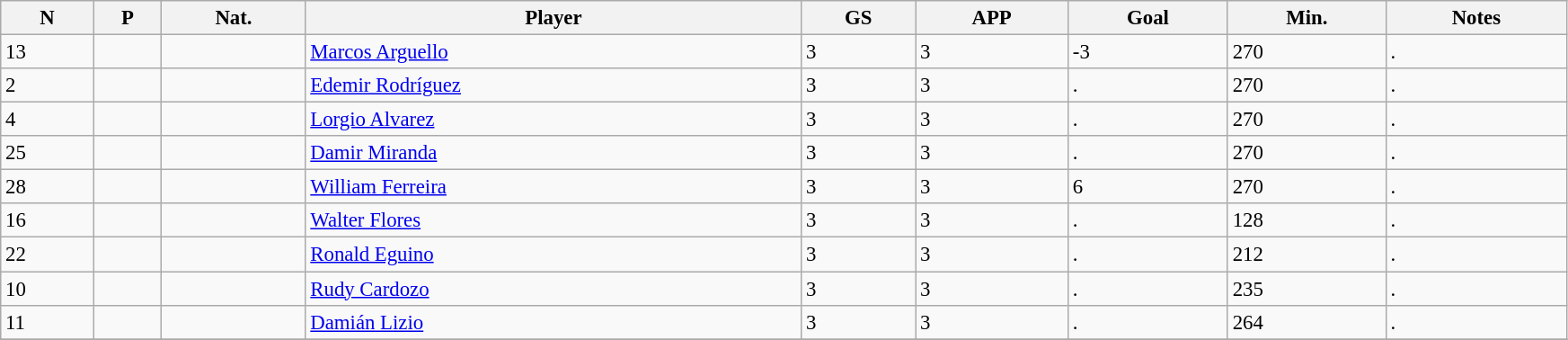<table width=92% class="wikitable sortable" style="text-align:center; font-size:95%; text-align:left">
<tr>
<th>N</th>
<th>P</th>
<th>Nat.</th>
<th>Player</th>
<th>GS</th>
<th>APP</th>
<th>Goal</th>
<th>Min.</th>
<th>Notes</th>
</tr>
<tr>
<td>13</td>
<td></td>
<td></td>
<td><a href='#'>Marcos Arguello</a></td>
<td>3</td>
<td>3</td>
<td>-3</td>
<td>270</td>
<td>.</td>
</tr>
<tr>
<td>2</td>
<td></td>
<td></td>
<td><a href='#'>Edemir Rodríguez</a></td>
<td>3</td>
<td>3</td>
<td>.</td>
<td>270</td>
<td>.</td>
</tr>
<tr>
<td>4</td>
<td></td>
<td></td>
<td><a href='#'>Lorgio Alvarez</a></td>
<td>3</td>
<td>3</td>
<td>.</td>
<td>270</td>
<td>.</td>
</tr>
<tr>
<td>25</td>
<td></td>
<td></td>
<td><a href='#'>Damir Miranda</a></td>
<td>3</td>
<td>3</td>
<td>.</td>
<td>270</td>
<td>.</td>
</tr>
<tr>
<td>28</td>
<td></td>
<td></td>
<td><a href='#'>William Ferreira</a></td>
<td>3</td>
<td>3</td>
<td>6</td>
<td>270</td>
<td>.</td>
</tr>
<tr>
<td>16</td>
<td></td>
<td></td>
<td><a href='#'>Walter Flores</a></td>
<td>3</td>
<td>3</td>
<td>.</td>
<td>128</td>
<td>.</td>
</tr>
<tr>
<td>22</td>
<td></td>
<td></td>
<td><a href='#'>Ronald Eguino</a></td>
<td>3</td>
<td>3</td>
<td>.</td>
<td>212</td>
<td>.</td>
</tr>
<tr>
<td>10</td>
<td></td>
<td></td>
<td><a href='#'>Rudy Cardozo</a></td>
<td>3</td>
<td>3</td>
<td>.</td>
<td>235</td>
<td>.</td>
</tr>
<tr>
<td>11</td>
<td></td>
<td></td>
<td><a href='#'>Damián Lizio</a></td>
<td>3</td>
<td>3</td>
<td>.</td>
<td>264</td>
<td>.</td>
</tr>
<tr>
</tr>
</table>
